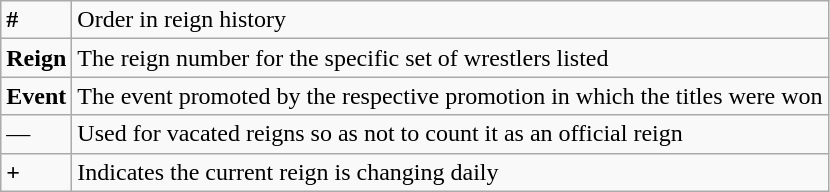<table class="wikitable">
<tr>
<td><strong>#</strong></td>
<td>Order in reign history</td>
</tr>
<tr>
<td><strong>Reign</strong></td>
<td>The reign number for the specific set of wrestlers listed</td>
</tr>
<tr>
<td><strong>Event</strong></td>
<td>The event promoted by the respective promotion in which the titles were won</td>
</tr>
<tr>
<td>—</td>
<td>Used for vacated reigns so as not to count it as an official reign</td>
</tr>
<tr>
<td><strong>+</strong></td>
<td>Indicates the current reign is changing daily</td>
</tr>
</table>
